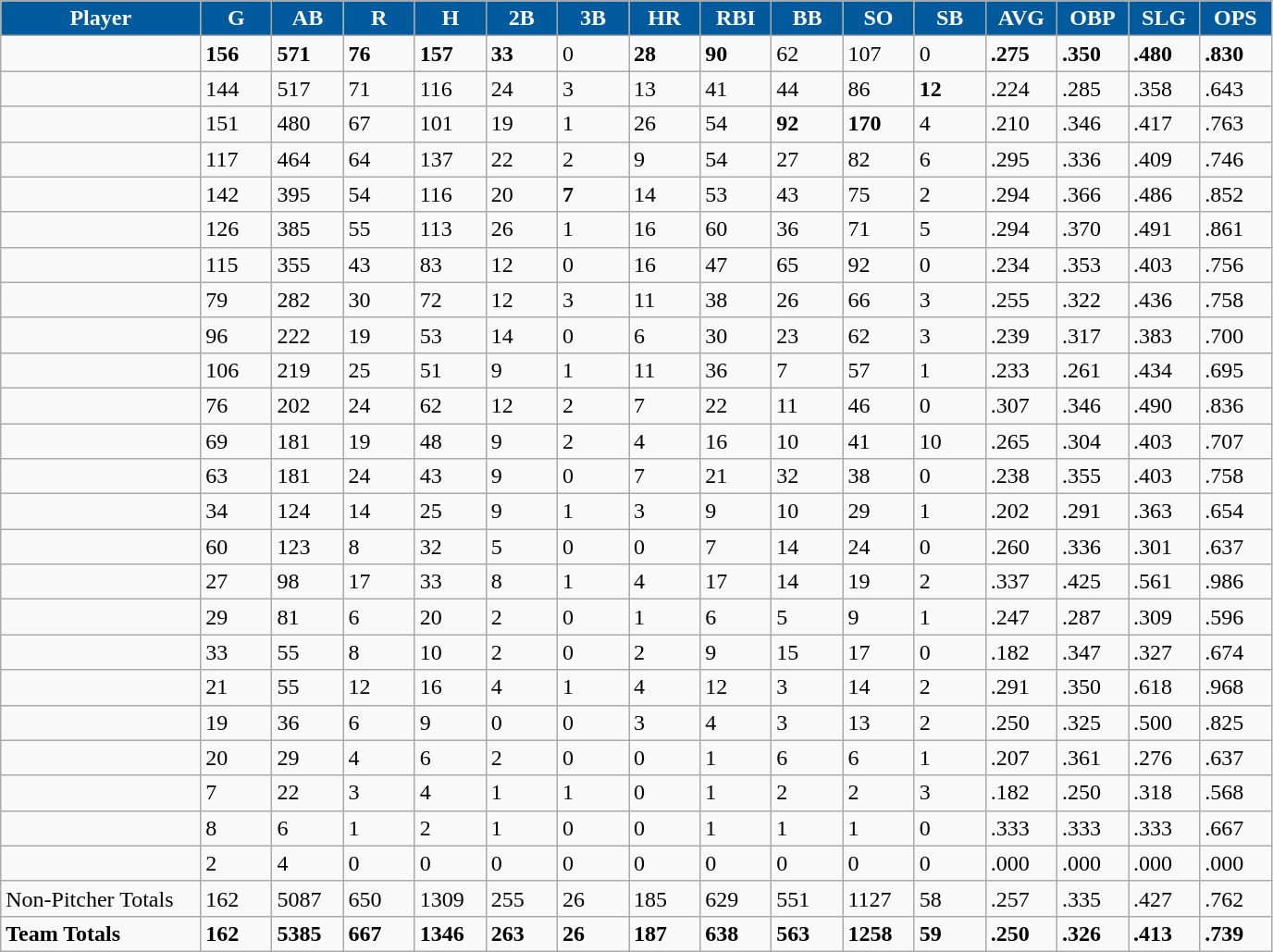<table class="wikitable sortable">
<tr>
<th style="background:#005A9C; color:#FFF; width:14%;">Player</th>
<th style="background:#005A9C; color:#FFF; width:5%;">G</th>
<th style="background:#005A9C; color:#FFF; width:5%;">AB</th>
<th style="background:#005A9C; color:#FFF; width:5%;">R</th>
<th style="background:#005A9C; color:#FFF; width:5%;">H</th>
<th style="background:#005A9C; color:#FFF; width:5%;">2B</th>
<th style="background:#005A9C; color:#FFF; width:5%;">3B</th>
<th style="background:#005A9C; color:#FFF; width:5%;">HR</th>
<th style="background:#005A9C; color:#FFF; width:5%;">RBI</th>
<th style="background:#005A9C; color:#FFF; width:5%;">BB</th>
<th style="background:#005A9C; color:#FFF; width:5%;">SO</th>
<th style="background:#005A9C; color:#FFF; width:5%;">SB</th>
<th style="background:#005A9C; color:#FFF; width:5%;">AVG</th>
<th style="background:#005A9C; color:#FFF; width:5%;">OBP</th>
<th style="background:#005A9C; color:#FFF; width:5%;">SLG</th>
<th style="background:#005A9C; color:#FFF; width:5%;">OPS</th>
</tr>
<tr>
<td></td>
<td><strong>156</strong></td>
<td><strong>571</strong></td>
<td><strong>76</strong></td>
<td><strong>157</strong></td>
<td><strong>33</strong></td>
<td>0</td>
<td><strong>28</strong></td>
<td><strong>90</strong></td>
<td>62</td>
<td>107</td>
<td>0</td>
<td><strong>.275</strong></td>
<td><strong>.350</strong></td>
<td><strong>.480</strong></td>
<td><strong>.830</strong></td>
</tr>
<tr>
<td></td>
<td>144</td>
<td>517</td>
<td>71</td>
<td>116</td>
<td>24</td>
<td>3</td>
<td>13</td>
<td>41</td>
<td>44</td>
<td>86</td>
<td><strong>12</strong></td>
<td>.224</td>
<td>.285</td>
<td>.358</td>
<td>.643</td>
</tr>
<tr>
<td></td>
<td>151</td>
<td>480</td>
<td>67</td>
<td>101</td>
<td>19</td>
<td>1</td>
<td>26</td>
<td>54</td>
<td><strong>92</strong></td>
<td><strong>170</strong></td>
<td>4</td>
<td>.210</td>
<td>.346</td>
<td>.417</td>
<td>.763</td>
</tr>
<tr>
<td></td>
<td>117</td>
<td>464</td>
<td>64</td>
<td>137</td>
<td>22</td>
<td>2</td>
<td>9</td>
<td>54</td>
<td>27</td>
<td>82</td>
<td>6</td>
<td>.295</td>
<td>.336</td>
<td>.409</td>
<td>.746</td>
</tr>
<tr>
<td></td>
<td>142</td>
<td>395</td>
<td>54</td>
<td>116</td>
<td>20</td>
<td><strong>7</strong></td>
<td>14</td>
<td>53</td>
<td>43</td>
<td>75</td>
<td>2</td>
<td>.294</td>
<td>.366</td>
<td>.486</td>
<td>.852</td>
</tr>
<tr>
<td></td>
<td>126</td>
<td>385</td>
<td>55</td>
<td>113</td>
<td>26</td>
<td>1</td>
<td>16</td>
<td>60</td>
<td>36</td>
<td>71</td>
<td>5</td>
<td>.294</td>
<td>.370</td>
<td>.491</td>
<td>.861</td>
</tr>
<tr>
<td></td>
<td>115</td>
<td>355</td>
<td>43</td>
<td>83</td>
<td>12</td>
<td>0</td>
<td>16</td>
<td>47</td>
<td>65</td>
<td>92</td>
<td>0</td>
<td>.234</td>
<td>.353</td>
<td>.403</td>
<td>.756</td>
</tr>
<tr>
<td></td>
<td>79</td>
<td>282</td>
<td>30</td>
<td>72</td>
<td>12</td>
<td>3</td>
<td>11</td>
<td>38</td>
<td>26</td>
<td>66</td>
<td>3</td>
<td>.255</td>
<td>.322</td>
<td>.436</td>
<td>.758</td>
</tr>
<tr>
<td></td>
<td>96</td>
<td>222</td>
<td>19</td>
<td>53</td>
<td>14</td>
<td>0</td>
<td>6</td>
<td>30</td>
<td>23</td>
<td>62</td>
<td>3</td>
<td>.239</td>
<td>.317</td>
<td>.383</td>
<td>.700</td>
</tr>
<tr>
<td></td>
<td>106</td>
<td>219</td>
<td>25</td>
<td>51</td>
<td>9</td>
<td>1</td>
<td>11</td>
<td>36</td>
<td>7</td>
<td>57</td>
<td>1</td>
<td>.233</td>
<td>.261</td>
<td>.434</td>
<td>.695</td>
</tr>
<tr>
<td></td>
<td>76</td>
<td>202</td>
<td>24</td>
<td>62</td>
<td>12</td>
<td>2</td>
<td>7</td>
<td>22</td>
<td>11</td>
<td>46</td>
<td>0</td>
<td>.307</td>
<td>.346</td>
<td>.490</td>
<td>.836</td>
</tr>
<tr>
<td></td>
<td>69</td>
<td>181</td>
<td>19</td>
<td>48</td>
<td>9</td>
<td>2</td>
<td>4</td>
<td>16</td>
<td>10</td>
<td>41</td>
<td>10</td>
<td>.265</td>
<td>.304</td>
<td>.403</td>
<td>.707</td>
</tr>
<tr>
<td></td>
<td>63</td>
<td>181</td>
<td>24</td>
<td>43</td>
<td>9</td>
<td>0</td>
<td>7</td>
<td>21</td>
<td>32</td>
<td>38</td>
<td>0</td>
<td>.238</td>
<td>.355</td>
<td>.403</td>
<td>.758</td>
</tr>
<tr>
<td></td>
<td>34</td>
<td>124</td>
<td>14</td>
<td>25</td>
<td>9</td>
<td>1</td>
<td>3</td>
<td>9</td>
<td>10</td>
<td>29</td>
<td>1</td>
<td>.202</td>
<td>.291</td>
<td>.363</td>
<td>.654</td>
</tr>
<tr>
<td></td>
<td>60</td>
<td>123</td>
<td>8</td>
<td>32</td>
<td>5</td>
<td>0</td>
<td>0</td>
<td>7</td>
<td>14</td>
<td>24</td>
<td>0</td>
<td>.260</td>
<td>.336</td>
<td>.301</td>
<td>.637</td>
</tr>
<tr>
<td></td>
<td>27</td>
<td>98</td>
<td>17</td>
<td>33</td>
<td>8</td>
<td>1</td>
<td>4</td>
<td>17</td>
<td>14</td>
<td>19</td>
<td>2</td>
<td>.337</td>
<td>.425</td>
<td>.561</td>
<td>.986</td>
</tr>
<tr>
<td></td>
<td>29</td>
<td>81</td>
<td>6</td>
<td>20</td>
<td>2</td>
<td>0</td>
<td>1</td>
<td>6</td>
<td>5</td>
<td>9</td>
<td>1</td>
<td>.247</td>
<td>.287</td>
<td>.309</td>
<td>.596</td>
</tr>
<tr>
<td></td>
<td>33</td>
<td>55</td>
<td>8</td>
<td>10</td>
<td>2</td>
<td>0</td>
<td>2</td>
<td>9</td>
<td>15</td>
<td>17</td>
<td>0</td>
<td>.182</td>
<td>.347</td>
<td>.327</td>
<td>.674</td>
</tr>
<tr>
<td></td>
<td>21</td>
<td>55</td>
<td>12</td>
<td>16</td>
<td>4</td>
<td>1</td>
<td>4</td>
<td>12</td>
<td>3</td>
<td>14</td>
<td>2</td>
<td>.291</td>
<td>.350</td>
<td>.618</td>
<td>.968</td>
</tr>
<tr>
<td></td>
<td>19</td>
<td>36</td>
<td>6</td>
<td>9</td>
<td>0</td>
<td>0</td>
<td>3</td>
<td>4</td>
<td>3</td>
<td>13</td>
<td>2</td>
<td>.250</td>
<td>.325</td>
<td>.500</td>
<td>.825</td>
</tr>
<tr>
<td></td>
<td>20</td>
<td>29</td>
<td>4</td>
<td>6</td>
<td>2</td>
<td>0</td>
<td>0</td>
<td>1</td>
<td>6</td>
<td>6</td>
<td>1</td>
<td>.207</td>
<td>.361</td>
<td>.276</td>
<td>.637</td>
</tr>
<tr>
<td></td>
<td>7</td>
<td>22</td>
<td>3</td>
<td>4</td>
<td>1</td>
<td>1</td>
<td>0</td>
<td>1</td>
<td>2</td>
<td>2</td>
<td>3</td>
<td>.182</td>
<td>.250</td>
<td>.318</td>
<td>.568</td>
</tr>
<tr>
<td></td>
<td>8</td>
<td>6</td>
<td>1</td>
<td>2</td>
<td>1</td>
<td>0</td>
<td>0</td>
<td>1</td>
<td>1</td>
<td>1</td>
<td>0</td>
<td>.333</td>
<td>.333</td>
<td>.333</td>
<td>.667</td>
</tr>
<tr>
<td></td>
<td>2</td>
<td>4</td>
<td>0</td>
<td>0</td>
<td>0</td>
<td>0</td>
<td>0</td>
<td>0</td>
<td>0</td>
<td>0</td>
<td>0</td>
<td>.000</td>
<td>.000</td>
<td>.000</td>
<td>.000</td>
</tr>
<tr>
<td>Non-Pitcher Totals</td>
<td>162</td>
<td>5087</td>
<td>650</td>
<td>1309</td>
<td>255</td>
<td>26</td>
<td>185</td>
<td>629</td>
<td>551</td>
<td>1127</td>
<td>58</td>
<td>.257</td>
<td>.335</td>
<td>.427</td>
<td>.762</td>
</tr>
<tr>
<td><strong>Team Totals</strong></td>
<td><strong>162</strong></td>
<td><strong>5385</strong></td>
<td><strong>667</strong></td>
<td><strong>1346</strong></td>
<td><strong>263</strong></td>
<td><strong>26</strong></td>
<td><strong>187</strong></td>
<td><strong>638</strong></td>
<td><strong>563</strong></td>
<td><strong>1258</strong></td>
<td><strong>59</strong></td>
<td><strong>.250</strong></td>
<td><strong>.326</strong></td>
<td><strong>.413</strong></td>
<td><strong>.739</strong></td>
</tr>
</table>
